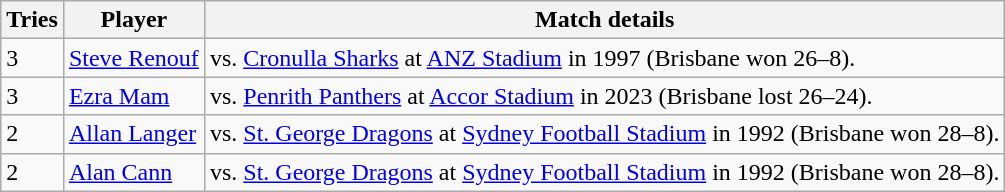<table class="wikitable">
<tr>
<th>Tries</th>
<th>Player</th>
<th>Match details</th>
</tr>
<tr>
<td>3</td>
<td><a href='#'>Steve Renouf</a></td>
<td>vs. <a href='#'>Cronulla Sharks</a> at <a href='#'>ANZ Stadium</a> in 1997 (Brisbane won 26–8).</td>
</tr>
<tr>
<td>3</td>
<td><a href='#'>Ezra Mam</a></td>
<td>vs. <a href='#'>Penrith Panthers</a> at <a href='#'>Accor Stadium</a> in 2023 (Brisbane lost 26–24).</td>
</tr>
<tr>
<td>2</td>
<td><a href='#'>Allan Langer</a></td>
<td>vs. <a href='#'>St. George Dragons</a> at <a href='#'>Sydney Football Stadium</a> in 1992 (Brisbane won 28–8).</td>
</tr>
<tr>
<td>2</td>
<td><a href='#'>Alan Cann</a></td>
<td>vs. <a href='#'>St. George Dragons</a> at <a href='#'>Sydney Football Stadium</a> in 1992 (Brisbane won 28–8).</td>
</tr>
</table>
